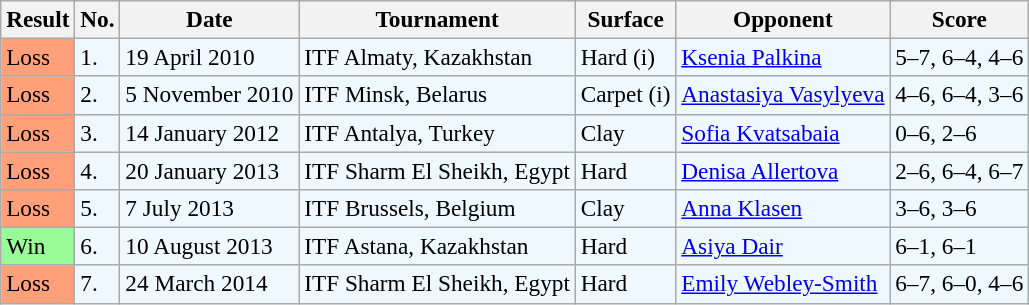<table class="sortable wikitable" style="font-size:97%;">
<tr>
<th>Result</th>
<th>No.</th>
<th>Date</th>
<th>Tournament</th>
<th>Surface</th>
<th>Opponent</th>
<th class="unsortable">Score</th>
</tr>
<tr style="background:#f0f8ff;">
<td style="background:#ffa07a;">Loss</td>
<td>1.</td>
<td>19 April 2010</td>
<td>ITF Almaty, Kazakhstan</td>
<td>Hard (i)</td>
<td> <a href='#'>Ksenia Palkina</a></td>
<td>5–7, 6–4, 4–6</td>
</tr>
<tr style="background:#f0f8ff;">
<td style="background:#ffa07a;">Loss</td>
<td>2.</td>
<td>5 November 2010</td>
<td>ITF Minsk, Belarus</td>
<td>Carpet (i)</td>
<td> <a href='#'>Anastasiya Vasylyeva</a></td>
<td>4–6, 6–4, 3–6</td>
</tr>
<tr style="background:#f0f8ff;">
<td style="background:#ffa07a;">Loss</td>
<td>3.</td>
<td>14 January 2012</td>
<td>ITF Antalya, Turkey</td>
<td>Clay</td>
<td> <a href='#'>Sofia Kvatsabaia</a></td>
<td>0–6, 2–6</td>
</tr>
<tr style="background:#f0f8ff;">
<td style="background:#ffa07a;">Loss</td>
<td>4.</td>
<td>20 January 2013</td>
<td>ITF Sharm El Sheikh, Egypt</td>
<td>Hard</td>
<td> <a href='#'>Denisa Allertova</a></td>
<td>2–6, 6–4, 6–7</td>
</tr>
<tr style="background:#f0f8ff;">
<td style="background:#ffa07a;">Loss</td>
<td>5.</td>
<td>7 July 2013</td>
<td>ITF Brussels, Belgium</td>
<td>Clay</td>
<td> <a href='#'>Anna Klasen</a></td>
<td>3–6, 3–6</td>
</tr>
<tr style="background:#f0f8ff;">
<td style="background:#98fb98;">Win</td>
<td>6.</td>
<td>10 August 2013</td>
<td>ITF Astana, Kazakhstan</td>
<td>Hard</td>
<td> <a href='#'>Asiya Dair</a></td>
<td>6–1, 6–1</td>
</tr>
<tr style="background:#f0f8ff;">
<td style="background:#ffa07a;">Loss</td>
<td>7.</td>
<td>24 March 2014</td>
<td>ITF Sharm El Sheikh, Egypt</td>
<td>Hard</td>
<td> <a href='#'>Emily Webley-Smith</a></td>
<td>6–7, 6–0, 4–6</td>
</tr>
</table>
